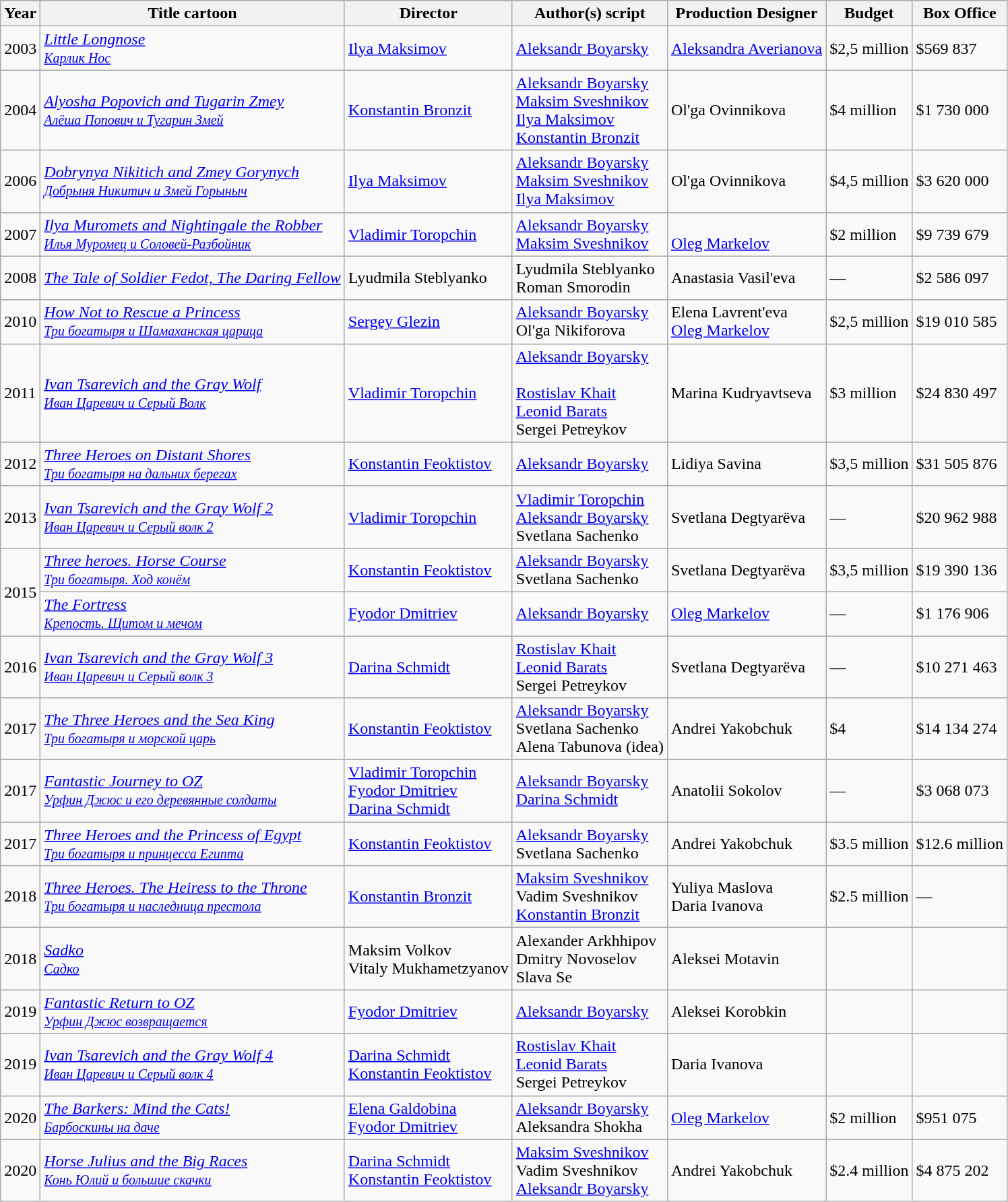<table class="wikitable sortable">
<tr>
<th>Year</th>
<th>Title cartoon</th>
<th>Director</th>
<th>Author(s) script</th>
<th>Production Designer</th>
<th>Budget</th>
<th>Box Office</th>
</tr>
<tr>
<td>2003</td>
<td><em><a href='#'>Little Longnose</a></em> <br><small><em><a href='#'>Карлик Нос</a></em></small></td>
<td><a href='#'>Ilya Maksimov</a></td>
<td><a href='#'>Aleksandr Boyarsky</a></td>
<td><a href='#'>Aleksandra Averianova</a></td>
<td>$2,5 million</td>
<td>$569 837</td>
</tr>
<tr>
<td>2004</td>
<td><em><a href='#'>Alyosha Popovich and Tugarin Zmey</a></em> <br><small><em><a href='#'>Алёша Попович и Тугарин Змей</a></em></small></td>
<td><a href='#'>Konstantin Bronzit</a></td>
<td><a href='#'>Aleksandr Boyarsky</a><br><a href='#'>Maksim Sveshnikov</a><br><a href='#'>Ilya Maksimov</a><br><a href='#'>Konstantin Bronzit</a></td>
<td>Ol'ga Ovinnikova</td>
<td>$4 million</td>
<td>$1 730 000</td>
</tr>
<tr>
<td>2006</td>
<td><em><a href='#'>Dobrynya Nikitich and Zmey Gorynych</a></em> <br><small><em><a href='#'>Добрыня Никитич и Змей Горыныч</a></em></small></td>
<td><a href='#'>Ilya Maksimov</a></td>
<td><a href='#'>Aleksandr Boyarsky</a><br><a href='#'>Maksim Sveshnikov</a><br><a href='#'>Ilya Maksimov</a></td>
<td>Ol'ga Ovinnikova</td>
<td>$4,5 million</td>
<td>$3 620 000</td>
</tr>
<tr>
<td>2007</td>
<td><em><a href='#'>Ilya Muromets and Nightingale the Robber</a></em> <br><small><em><a href='#'>Илья Муромец и Соловей-Разбойник</a></em></small></td>
<td><a href='#'>Vladimir Toropchin</a></td>
<td><a href='#'>Aleksandr Boyarsky</a><br><a href='#'>Maksim Sveshnikov</a></td>
<td><br><a href='#'>Oleg Markelov</a></td>
<td>$2 million</td>
<td>$9 739 679</td>
</tr>
<tr>
<td>2008</td>
<td><em><a href='#'>The Tale of Soldier Fedot, The Daring Fellow</a></em></td>
<td>Lyudmila Steblyanko</td>
<td>Lyudmila Steblyanko<br>Roman Smorodin</td>
<td>Anastasia Vasil'eva</td>
<td>—</td>
<td>$2 586 097</td>
</tr>
<tr>
<td>2010</td>
<td><em><a href='#'>How Not to Rescue a Princess</a></em> <br><small><em><a href='#'>Три богатыря и Шамаханская царица</a></em></small></td>
<td><a href='#'>Sergey Glezin</a></td>
<td><a href='#'>Aleksandr Boyarsky</a><br>Ol'ga Nikiforova</td>
<td>Elena Lavrent'eva<br><a href='#'>Oleg Markelov</a></td>
<td>$2,5 million</td>
<td>$19 010 585</td>
</tr>
<tr>
<td>2011</td>
<td><em><a href='#'>Ivan Tsarevich and the Gray Wolf</a></em> <br><small><em><a href='#'>Иван Царевич и Серый Волк</a></em></small></td>
<td><a href='#'>Vladimir Toropchin</a></td>
<td><a href='#'>Aleksandr Boyarsky</a><br><br><a href='#'>Rostislav Khait</a><br>
<a href='#'>Leonid Barats</a><br>
Sergei Petreykov</td>
<td>Marina Kudryavtseva</td>
<td>$3 million</td>
<td>$24 830 497</td>
</tr>
<tr>
<td>2012</td>
<td><em><a href='#'>Three Heroes on Distant Shores</a></em> <br><small><em><a href='#'>Три богатыря на дальних берегах</a></em></small></td>
<td><a href='#'>Konstantin Feoktistov</a></td>
<td><a href='#'>Aleksandr Boyarsky</a></td>
<td>Lidiya Savina</td>
<td>$3,5 million</td>
<td>$31 505 876</td>
</tr>
<tr>
<td>2013</td>
<td><em><a href='#'>Ivan Tsarevich and the Gray Wolf 2</a></em> <br><small><em><a href='#'>Иван Царевич и Серый волк 2</a></em></small></td>
<td><a href='#'>Vladimir Toropchin</a></td>
<td><a href='#'>Vladimir Toropchin</a><br><a href='#'>Aleksandr Boyarsky</a><br>Svetlana Sachenko</td>
<td>Svetlana Degtyarёva</td>
<td>—</td>
<td>$20 962 988</td>
</tr>
<tr>
<td rowspan="2">2015</td>
<td><em><a href='#'>Three heroes. Horse Course</a></em> <br><small><em><a href='#'>Три богатыря. Ход конём</a></em></small></td>
<td><a href='#'>Konstantin Feoktistov</a></td>
<td><a href='#'>Aleksandr Boyarsky</a><br>Svetlana Sachenko</td>
<td>Svetlana Degtyarёva</td>
<td>$3,5 million</td>
<td>$19 390 136<br> <small></small><small></small></td>
</tr>
<tr>
<td><em><a href='#'>The Fortress</a></em> <br><small><em><a href='#'>Крепость. Щитом и мечом</a></em></small></td>
<td><a href='#'>Fyodor Dmitriev</a></td>
<td><a href='#'>Aleksandr Boyarsky</a></td>
<td><a href='#'>Oleg Markelov</a></td>
<td>—</td>
<td>$1 176 906 <br> <small></small><small></small></td>
</tr>
<tr>
<td>2016</td>
<td><em><a href='#'>Ivan Tsarevich and the Gray Wolf 3</a></em> <br><small><em><a href='#'>Иван Царевич и Серый волк 3</a></em></small></td>
<td><a href='#'>Darina Schmidt</a></td>
<td><a href='#'>Rostislav Khait</a><br><a href='#'>Leonid Barats</a><br>Sergei Petreykov</td>
<td>Svetlana Degtyarёva</td>
<td>—</td>
<td>$10 271 463 <br> <small></small><small></small></td>
</tr>
<tr>
<td>2017</td>
<td><em><a href='#'>The Three Heroes and the Sea King</a></em> <br><small><em><a href='#'>Три богатыря и морской царь</a></em></small></td>
<td><a href='#'>Konstantin Feoktistov</a></td>
<td><a href='#'>Aleksandr Boyarsky</a><br>Svetlana Sachenko<br>Alena Tabunova (idea)</td>
<td>Andrei Yakobchuk</td>
<td>$4</td>
<td>$14 134 274 <br> <small></small><small></small></td>
</tr>
<tr>
<td>2017</td>
<td><em><a href='#'>Fantastic Journey to OZ</a></em> <br><small><em><a href='#'>Урфин Джюс и его деревянные солдаты</a></em></small></td>
<td><a href='#'>Vladimir Toropchin</a><br><a href='#'>Fyodor Dmitriev</a><br><a href='#'>Darina Schmidt</a></td>
<td><a href='#'>Aleksandr Boyarsky</a><br><a href='#'>Darina Schmidt</a></td>
<td>Anatolii Sokolov</td>
<td>—</td>
<td>$3 068 073 <br> <small></small><small></small></td>
</tr>
<tr>
<td>2017</td>
<td><em><a href='#'>Three Heroes and the Princess of Egypt</a></em> <br><small><em><a href='#'>Три богатыря и принцесса Египта</a></em></small></td>
<td><a href='#'>Konstantin Feoktistov</a></td>
<td><a href='#'>Aleksandr Boyarsky</a><br>Svetlana Sachenko</td>
<td>Andrei Yakobchuk</td>
<td>$3.5 million</td>
<td>$12.6 million</td>
</tr>
<tr>
<td>2018</td>
<td><em><a href='#'>Three Heroes. The Heiress to the Throne</a></em> <br><small><em><a href='#'>Три богатыря и наследница престола</a></em></small></td>
<td><a href='#'>Konstantin Bronzit</a></td>
<td><a href='#'>Maksim Sveshnikov</a><br>Vadim Sveshnikov<br><a href='#'>Konstantin Bronzit</a></td>
<td>Yuliya Maslova<br>Daria Ivanova</td>
<td>$2.5 million</td>
<td>—</td>
</tr>
<tr>
<td>2018</td>
<td><em><a href='#'>Sadko</a></em> <br><small><em><a href='#'>Садко</a></em></small></td>
<td>Maksim Volkov<br>Vitaly Mukhametzyanov</td>
<td>Alexander Arkhhipov  <br>Dmitry Novoselov <br>Slava Se</td>
<td>Aleksei Motavin</td>
<td></td>
<td></td>
</tr>
<tr>
<td>2019</td>
<td><em><a href='#'>Fantastic Return to OZ</a></em><br><small><em><a href='#'>Урфин Джюс возвращается</a></em></small></td>
<td><a href='#'>Fyodor Dmitriev</a></td>
<td><a href='#'>Aleksandr Boyarsky</a></td>
<td>Aleksei Korobkin</td>
<td></td>
<td></td>
</tr>
<tr>
<td>2019</td>
<td><em><a href='#'>Ivan Tsarevich and the Gray Wolf 4</a></em> <br><small><em><a href='#'>Иван Царевич и Серый волк 4</a></em></small></td>
<td><a href='#'>Darina Schmidt</a><br><a href='#'>Konstantin Feoktistov</a></td>
<td><a href='#'>Rostislav Khait</a><br><a href='#'>Leonid Barats</a><br>Sergei Petreykov</td>
<td>Daria Ivanova</td>
<td></td>
<td></td>
</tr>
<tr>
<td>2020</td>
<td><em><a href='#'>The Barkers: Mind the Cats!</a></em><br><small><em><a href='#'>Барбоскины на даче</a></em></small></td>
<td><a href='#'>Elena Galdobina</a><br><a href='#'>Fyodor Dmitriev</a></td>
<td><a href='#'>Aleksandr Boyarsky</a><br>Aleksandra Shokha</td>
<td><a href='#'>Oleg Markelov</a></td>
<td>$2 million</td>
<td>$951 075</td>
</tr>
<tr>
<td>2020</td>
<td><em><a href='#'>Horse Julius and the Big Races</a></em><br><small><em><a href='#'>Конь Юлий и большие скачки</a></em></small></td>
<td><a href='#'>Darina Schmidt</a><br><a href='#'>Konstantin Feoktistov</a></td>
<td><a href='#'>Maksim Sveshnikov</a><br>Vadim Sveshnikov<br><a href='#'>Aleksandr Boyarsky</a></td>
<td>Andrei Yakobchuk</td>
<td>$2.4 million</td>
<td>$4 875 202</td>
</tr>
</table>
